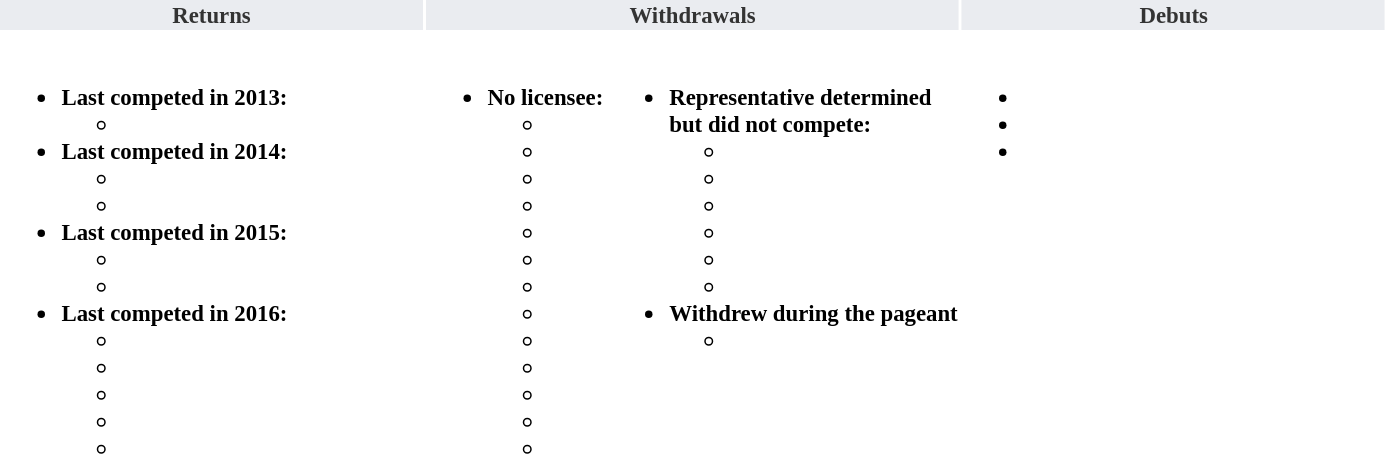<table style="font-size: 95%">
<tr>
<th width=280px style = "background: #eaecf0; color:#333333; ">Returns</th>
<th colspan=2 width=280px style = "background: #eaecf0; color:#333333; ">Withdrawals</th>
<th width=280px style = "background: #eaecf0; color:#333333; ">Debuts</th>
</tr>
<tr>
<td valign = "top"><br><ul><li><strong>Last competed in 2013:</strong><ul><li></li></ul></li><li><strong>Last competed in 2014:</strong><ul><li></li><li></li></ul></li><li><strong>Last competed in 2015:</strong><ul><li></li><li></li></ul></li><li><strong>Last competed in 2016:</strong><ul><li></li><li></li><li></li><li></li><li></li></ul></li></ul></td>
<td valign = "top"><br><ul><li><strong>No licensee:</strong><ul><li></li><li></li><li></li><li></li><li></li><li></li><li></li><li></li><li></li><li></li><li></li><li></li><li></li></ul></li></ul></td>
<td valign = "top"><br><ul><li><strong>Representative determined<br>but did not compete:</strong><ul><li></li><li></li><li></li><li></li><li></li><li></li></ul></li><li><strong>Withdrew during the pageant</strong><ul><li></li></ul></li></ul></td>
<td valign = "top"><br><ul><li></li><li></li><li></li></ul></td>
</tr>
<tr>
</tr>
</table>
